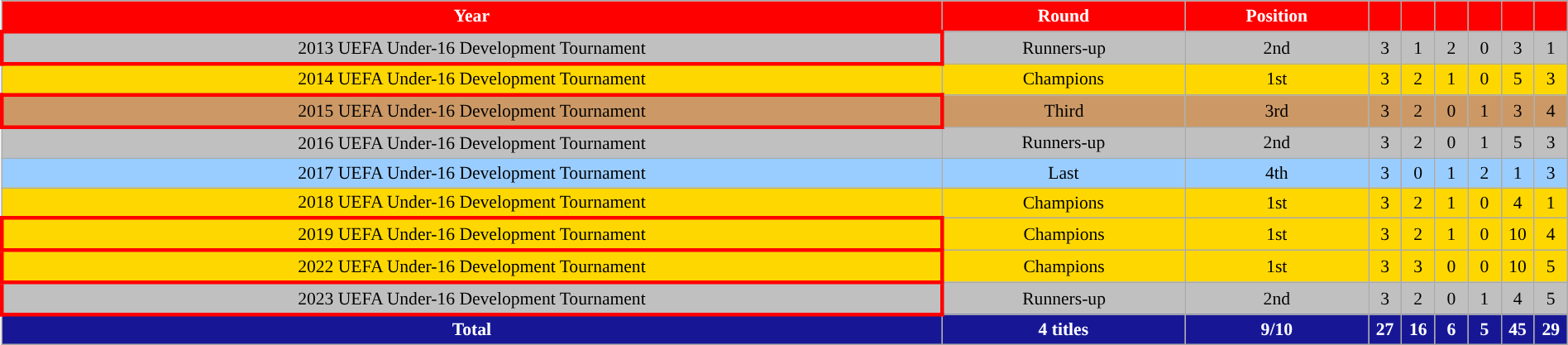<table class="wikitable" style="font-size:90%; text-align:center;" width="100%" class="wikitable">
<tr>
<th style="background:#ff0000; color:white; ">Year</th>
<th style="background:#ff0000; color:white; ">Round</th>
<th style="background:#ff0000; color:white; ">Position</th>
<th width="20" style="background:#ff0000; color:white; "></th>
<th width="20" style="background:#ff0000; color:white; "></th>
<th width="20" style="background:#ff0000; color:white; "></th>
<th width="20" style="background:#ff0000; color:white; "></th>
<th width="20" style="background:#ff0000; color:white; "></th>
<th width="20" style="background:#ff0000; color:white; "></th>
</tr>
<tr bgcolor=silver>
<td style="border: 3px solid red"> 2013 UEFA Under-16 Development Tournament</td>
<td>Runners-up</td>
<td>2nd</td>
<td>3</td>
<td>1</td>
<td>2</td>
<td>0</td>
<td>3</td>
<td>1</td>
</tr>
<tr bgcolor=gold>
<td> 2014 UEFA Under-16 Development Tournament</td>
<td>Champions</td>
<td>1st</td>
<td>3</td>
<td>2</td>
<td>1</td>
<td>0</td>
<td>5</td>
<td>3</td>
</tr>
<tr bgcolor=#cc9966>
<td style="border: 3px solid red"> 2015 UEFA Under-16 Development Tournament</td>
<td>Third</td>
<td>3rd</td>
<td>3</td>
<td>2</td>
<td>0</td>
<td>1</td>
<td>3</td>
<td>4</td>
</tr>
<tr bgcolor=silver>
<td> 2016 UEFA Under-16 Development Tournament</td>
<td>Runners-up</td>
<td>2nd</td>
<td>3</td>
<td>2</td>
<td>0</td>
<td>1</td>
<td>5</td>
<td>3</td>
</tr>
<tr bgcolor=#9acdff>
<td> 2017 UEFA Under-16 Development Tournament</td>
<td>Last</td>
<td>4th</td>
<td>3</td>
<td>0</td>
<td>1</td>
<td>2</td>
<td>1</td>
<td>3</td>
</tr>
<tr bgcolor=gold>
<td> 2018 UEFA Under-16 Development Tournament</td>
<td>Champions</td>
<td>1st</td>
<td>3</td>
<td>2</td>
<td>1</td>
<td>0</td>
<td>4</td>
<td>1</td>
</tr>
<tr bgcolor=gold>
<td style="border: 3px solid red"> 2019 UEFA Under-16 Development Tournament</td>
<td>Champions</td>
<td>1st</td>
<td>3</td>
<td>2</td>
<td>1</td>
<td>0</td>
<td>10</td>
<td>4</td>
</tr>
<tr bgcolor=gold>
<td style="border: 3px solid red"> 2022 UEFA Under-16 Development Tournament</td>
<td>Champions</td>
<td>1st</td>
<td>3</td>
<td>3</td>
<td>0</td>
<td>0</td>
<td>10</td>
<td>5</td>
</tr>
<tr bgcolor=silver>
<td style="border: 3px solid red"> 2023 UEFA Under-16 Development Tournament</td>
<td>Runners-up</td>
<td>2nd</td>
<td>3</td>
<td>2</td>
<td>0</td>
<td>1</td>
<td>4</td>
<td>5</td>
</tr>
<tr>
<th style="background:#171796; color:white; ">Total</th>
<th style="background:#171796; color:white; ">4 titles</th>
<th style="background:#171796; color:white; ">9/10</th>
<th style="background:#171796; color:white; ">27</th>
<th style="background:#171796; color:white; ">16</th>
<th style="background:#171796; color:white; ">6</th>
<th style="background:#171796; color:white; ">5</th>
<th style="background:#171796; color:white; ">45</th>
<th style="background:#171796; color:white; ">29</th>
</tr>
</table>
